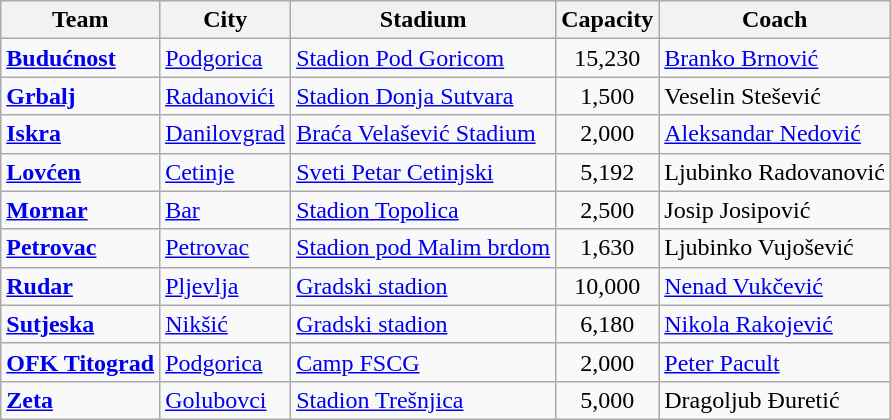<table class="wikitable sortable">
<tr>
<th>Team</th>
<th>City</th>
<th>Stadium</th>
<th>Capacity</th>
<th>Coach</th>
</tr>
<tr>
<td><strong><a href='#'>Budućnost</a></strong></td>
<td><a href='#'>Podgorica</a></td>
<td><a href='#'>Stadion Pod Goricom</a></td>
<td style="text-align:center;">15,230</td>
<td> <a href='#'>Branko Brnović</a></td>
</tr>
<tr>
<td><strong><a href='#'>Grbalj</a></strong></td>
<td><a href='#'>Radanovići</a></td>
<td><a href='#'>Stadion Donja Sutvara</a></td>
<td style="text-align:center;">1,500</td>
<td> Veselin Stešević</td>
</tr>
<tr>
<td><strong><a href='#'>Iskra</a></strong></td>
<td><a href='#'>Danilovgrad</a></td>
<td><a href='#'>Braća Velašević Stadium</a></td>
<td style="text-align:center;">2,000</td>
<td> <a href='#'>Aleksandar Nedović</a></td>
</tr>
<tr>
<td><strong><a href='#'>Lovćen</a></strong></td>
<td><a href='#'>Cetinje</a></td>
<td><a href='#'>Sveti Petar Cetinjski</a></td>
<td style="text-align:center;">5,192</td>
<td> Ljubinko Radovanović</td>
</tr>
<tr>
<td><strong><a href='#'>Mornar</a></strong></td>
<td><a href='#'>Bar</a></td>
<td><a href='#'>Stadion Topolica</a></td>
<td style="text-align:center;">2,500</td>
<td> Josip Josipović</td>
</tr>
<tr>
<td><strong><a href='#'>Petrovac</a></strong></td>
<td><a href='#'>Petrovac</a></td>
<td><a href='#'>Stadion pod Malim brdom</a></td>
<td style="text-align:center;">1,630</td>
<td> Ljubinko Vujošević</td>
</tr>
<tr>
<td><strong><a href='#'>Rudar</a></strong></td>
<td><a href='#'>Pljevlja</a></td>
<td><a href='#'>Gradski stadion</a></td>
<td style="text-align:center;">10,000</td>
<td> <a href='#'>Nenad Vukčević</a></td>
</tr>
<tr>
<td><strong><a href='#'>Sutjeska</a></strong></td>
<td><a href='#'>Nikšić</a></td>
<td><a href='#'>Gradski stadion</a></td>
<td style="text-align:center;">6,180</td>
<td> <a href='#'>Nikola Rakojević</a></td>
</tr>
<tr>
<td><strong><a href='#'>OFK Titograd</a></strong></td>
<td><a href='#'>Podgorica</a></td>
<td><a href='#'>Camp FSCG</a></td>
<td style="text-align:center;">2,000</td>
<td> <a href='#'>Peter Pacult</a></td>
</tr>
<tr>
<td><strong><a href='#'>Zeta</a></strong></td>
<td><a href='#'>Golubovci</a></td>
<td><a href='#'>Stadion Trešnjica</a></td>
<td style="text-align:center;">5,000</td>
<td> Dragoljub Đuretić</td>
</tr>
</table>
